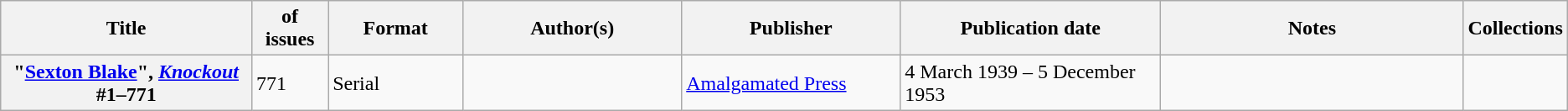<table class="wikitable">
<tr>
<th>Title</th>
<th style="width:40pt"> of issues</th>
<th style="width:75pt">Format</th>
<th style="width:125pt">Author(s)</th>
<th style="width:125pt">Publisher</th>
<th style="width:150pt">Publication date</th>
<th style="width:175pt">Notes</th>
<th>Collections</th>
</tr>
<tr>
<th>"<a href='#'>Sexton Blake</a>", <em><a href='#'>Knockout</a></em> #1–771</th>
<td>771</td>
<td>Serial</td>
<td></td>
<td><a href='#'>Amalgamated Press</a></td>
<td>4 March 1939 – 5 December 1953</td>
<td></td>
<td></td>
</tr>
</table>
